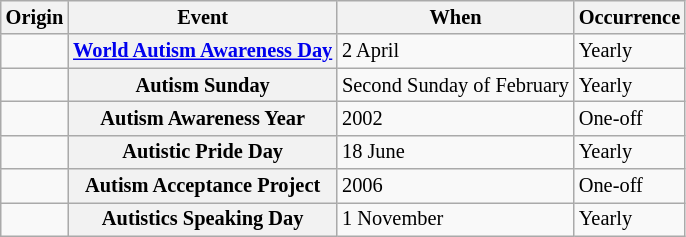<table class="wikitable sortable" style="font-size:85%">
<tr>
<th rowspan="2" scope="col">Origin</th>
<th rowspan="2" scope="col">Event</th>
<th rowspan="2" class="unsortable" scope="col">When</th>
<th rowspan="2" nowrap="" scope="col">Occurrence</th>
</tr>
<tr>
</tr>
<tr>
<td data-sort-value="Alfa"></td>
<th scope="row"><a href='#'>World Autism Awareness Day</a></th>
<td>2 April</td>
<td>Yearly</td>
</tr>
<tr>
<td data-sort-value="Scuderia Alp"></td>
<th scope="row">Autism Sunday</th>
<td>Second Sunday of February</td>
<td nowrap="">Yearly</td>
</tr>
<tr>
<td data-sort-value="Scuderia F"></td>
<th scope="row">Autism Awareness Year</th>
<td>2002</td>
<td>One-off</td>
</tr>
<tr>
<td></td>
<th>Autistic Pride Day</th>
<td>18 June</td>
<td>Yearly</td>
</tr>
<tr>
<td></td>
<th>Autism Acceptance Project</th>
<td>2006</td>
<td>One-off</td>
</tr>
<tr>
<td></td>
<th>Autistics Speaking Day</th>
<td>1 November</td>
<td>Yearly</td>
</tr>
</table>
